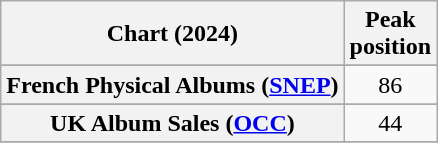<table class="wikitable sortable plainrowheaders" style="text-align:center">
<tr>
<th scope="col">Chart (2024)</th>
<th scope="col">Peak<br>position</th>
</tr>
<tr>
</tr>
<tr>
<th scope="row">French Physical Albums (<a href='#'>SNEP</a>)</th>
<td>86</td>
</tr>
<tr>
</tr>
<tr>
</tr>
<tr>
</tr>
<tr>
<th scope="row">UK Album Sales (<a href='#'>OCC</a>)</th>
<td>44</td>
</tr>
<tr>
</tr>
</table>
